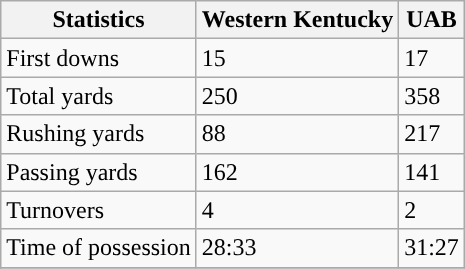<table class="wikitable">
<tr>
<th>Statistics</th>
<th>Western Kentucky</th>
<th>UAB</th>
</tr>
<tr>
<td>First downs</td>
<td>15</td>
<td>17</td>
</tr>
<tr>
<td>Total yards</td>
<td>250</td>
<td>358</td>
</tr>
<tr>
<td>Rushing yards</td>
<td>88</td>
<td>217</td>
</tr>
<tr>
<td>Passing yards</td>
<td>162</td>
<td>141</td>
</tr>
<tr>
<td>Turnovers</td>
<td>4</td>
<td>2</td>
</tr>
<tr>
<td>Time of possession</td>
<td>28:33</td>
<td>31:27</td>
</tr>
<tr>
</tr>
</table>
